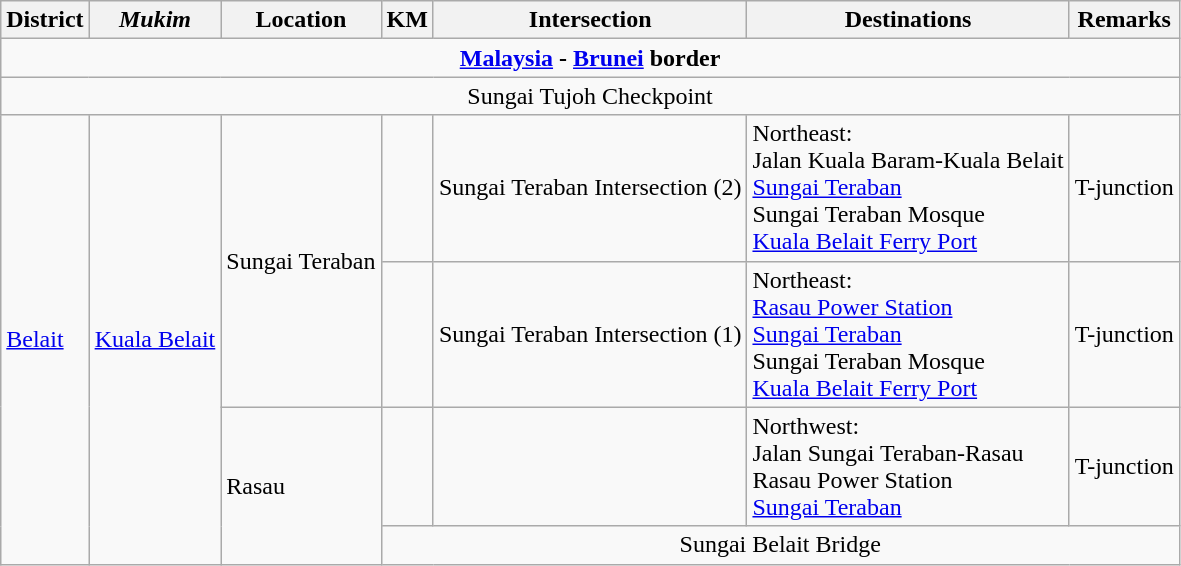<table class="wikitable">
<tr>
<th>District</th>
<th><em>Mukim</em></th>
<th>Location</th>
<th>KM</th>
<th>Intersection</th>
<th>Destinations</th>
<th>Remarks</th>
</tr>
<tr>
<td colspan="7" style="text-align:center"><strong><a href='#'>Malaysia</a> - <a href='#'>Brunei</a> border</strong></td>
</tr>
<tr>
<td colspan="7" style="text-align:center">Sungai Tujoh Checkpoint<br> </td>
</tr>
<tr>
<td rowspan="4"><a href='#'>Belait</a></td>
<td rowspan="4"><a href='#'>Kuala Belait</a></td>
<td rowspan="2">Sungai Teraban</td>
<td></td>
<td>Sungai Teraban Intersection (2)</td>
<td>Northeast:<br>Jalan Kuala Baram-Kuala Belait<br><a href='#'>Sungai Teraban</a><br>Sungai Teraban Mosque<br><a href='#'>Kuala Belait Ferry Port</a></td>
<td>T-junction</td>
</tr>
<tr>
<td></td>
<td>Sungai Teraban Intersection (1)</td>
<td>Northeast:<br><a href='#'>Rasau Power Station</a><br><a href='#'>Sungai Teraban</a><br>Sungai Teraban Mosque<br><a href='#'>Kuala Belait Ferry Port</a></td>
<td>T-junction</td>
</tr>
<tr>
<td rowspan="2">Rasau</td>
<td></td>
<td></td>
<td>Northwest:<br>Jalan Sungai Teraban-Rasau<br>Rasau Power Station<br><a href='#'>Sungai Teraban</a></td>
<td>T-junction</td>
</tr>
<tr>
<td colspan="4" style="text-align:center">Sungai Belait Bridge</td>
</tr>
</table>
